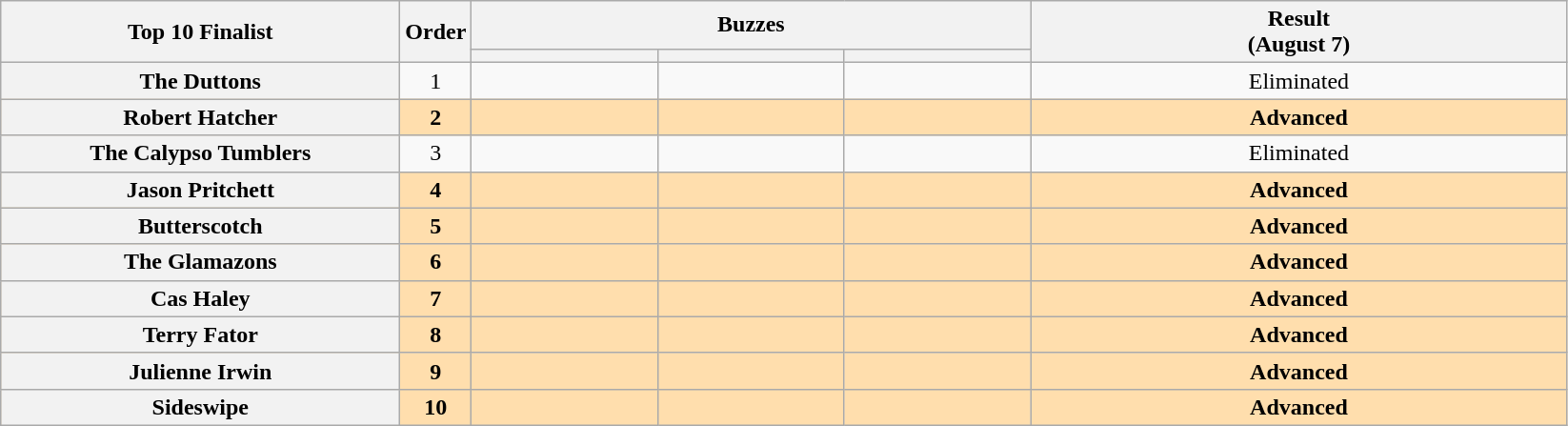<table class="wikitable plainrowheaders sortable" style="text-align:center;">
<tr>
<th scope="col" rowspan="2" class="unsortable" style="width:17em;">Top 10 Finalist</th>
<th scope="col" rowspan="2" style="width:1em;">Order</th>
<th scope="col" colspan="3" class="unsortable" style="width:24em;">Buzzes</th>
<th scope="col" rowspan="2" style="width:23em;">Result <br> (August 7)</th>
</tr>
<tr>
<th scope="col" class="unsortable" style="width:6em;"></th>
<th scope="col" class="unsortable" style="width:6em;"></th>
<th scope="col" class="unsortable" style="width:6em;"></th>
</tr>
<tr>
<th scope="row">The Duttons</th>
<td>1</td>
<td style="text-align:center;"></td>
<td style="text-align:center;"></td>
<td style="text-align:center;"></td>
<td>Eliminated</td>
</tr>
<tr bgcolor=NavajoWhite>
<th scope="row"><strong>Robert Hatcher</strong></th>
<td><strong>2</strong></td>
<td style="text-align:center;"></td>
<td style="text-align:center;"></td>
<td style="text-align:center;"></td>
<td><strong>Advanced</strong></td>
</tr>
<tr>
<th scope="row">The Calypso Tumblers</th>
<td>3</td>
<td style="text-align:center;"></td>
<td style="text-align:center;"></td>
<td style="text-align:center;"></td>
<td>Eliminated</td>
</tr>
<tr bgcolor=NavajoWhite>
<th scope="row"><strong>Jason Pritchett</strong></th>
<td><strong>4</strong></td>
<td style="text-align:center;"></td>
<td style="text-align:center;"></td>
<td style="text-align:center;"></td>
<td><strong>Advanced</strong></td>
</tr>
<tr bgcolor=NavajoWhite>
<th scope="row"><strong>Butterscotch</strong></th>
<td><strong>5</strong></td>
<td style="text-align:center;"></td>
<td style="text-align:center;"></td>
<td style="text-align:center;"></td>
<td><strong>Advanced</strong></td>
</tr>
<tr bgcolor=NavajoWhite>
<th scope="row"><strong>The Glamazons</strong></th>
<td><strong>6</strong></td>
<td style="text-align:center;"></td>
<td style="text-align:center;"></td>
<td style="text-align:center;"></td>
<td><strong>Advanced</strong></td>
</tr>
<tr bgcolor=NavajoWhite>
<th scope="row"><strong>Cas Haley</strong></th>
<td><strong>7</strong></td>
<td style="text-align:center;"></td>
<td style="text-align:center;"></td>
<td style="text-align:center;"></td>
<td><strong>Advanced</strong></td>
</tr>
<tr bgcolor=NavajoWhite>
<th scope="row"><strong>Terry Fator</strong></th>
<td><strong>8</strong></td>
<td style="text-align:center;"></td>
<td style="text-align:center;"></td>
<td style="text-align:center;"></td>
<td><strong>Advanced</strong></td>
</tr>
<tr bgcolor=NavajoWhite>
<th scope="row"><strong>Julienne Irwin</strong></th>
<td><strong>9</strong></td>
<td style="text-align:center;"></td>
<td style="text-align:center;"></td>
<td style="text-align:center;"></td>
<td><strong>Advanced</strong></td>
</tr>
<tr bgcolor=NavajoWhite>
<th scope="row"><strong>Sideswipe</strong></th>
<td><strong>10</strong></td>
<td style="text-align:center;"></td>
<td style="text-align:center;"></td>
<td style="text-align:center;"></td>
<td><strong>Advanced</strong></td>
</tr>
</table>
